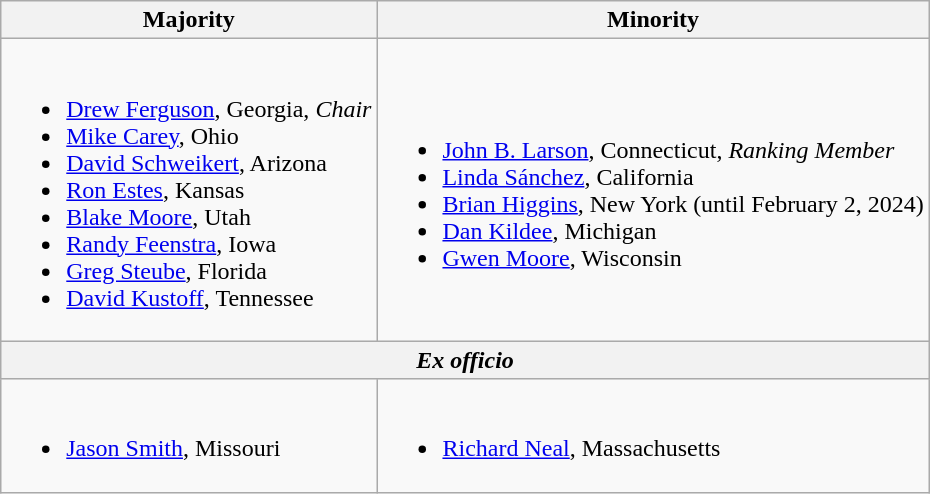<table class=wikitable>
<tr>
<th>Majority</th>
<th>Minority</th>
</tr>
<tr>
<td><br><ul><li><a href='#'>Drew Ferguson</a>, Georgia, <em>Chair</em></li><li><a href='#'>Mike Carey</a>, Ohio</li><li><a href='#'>David Schweikert</a>, Arizona</li><li><a href='#'>Ron Estes</a>, Kansas</li><li><a href='#'>Blake Moore</a>, Utah</li><li><a href='#'>Randy Feenstra</a>, Iowa</li><li><a href='#'>Greg Steube</a>, Florida</li><li><a href='#'>David Kustoff</a>, Tennessee</li></ul></td>
<td><br><ul><li><a href='#'>John B. Larson</a>, Connecticut, <em>Ranking Member</em></li><li><a href='#'>Linda Sánchez</a>, California</li><li><a href='#'>Brian Higgins</a>, New York (until February 2, 2024)</li><li><a href='#'>Dan Kildee</a>, Michigan</li><li><a href='#'>Gwen Moore</a>, Wisconsin</li></ul></td>
</tr>
<tr>
<th colspan=2><em>Ex officio</em></th>
</tr>
<tr>
<td><br><ul><li><a href='#'>Jason Smith</a>, Missouri</li></ul></td>
<td><br><ul><li><a href='#'>Richard Neal</a>, Massachusetts</li></ul></td>
</tr>
</table>
